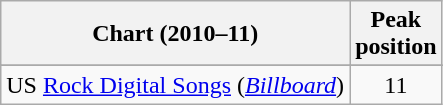<table class="wikitable sortable">
<tr>
<th>Chart (2010–11)</th>
<th>Peak <br> position</th>
</tr>
<tr>
</tr>
<tr>
</tr>
<tr>
<td>US <a href='#'>Rock Digital Songs</a> (<em><a href='#'>Billboard</a></em>)</td>
<td align="center">11</td>
</tr>
</table>
